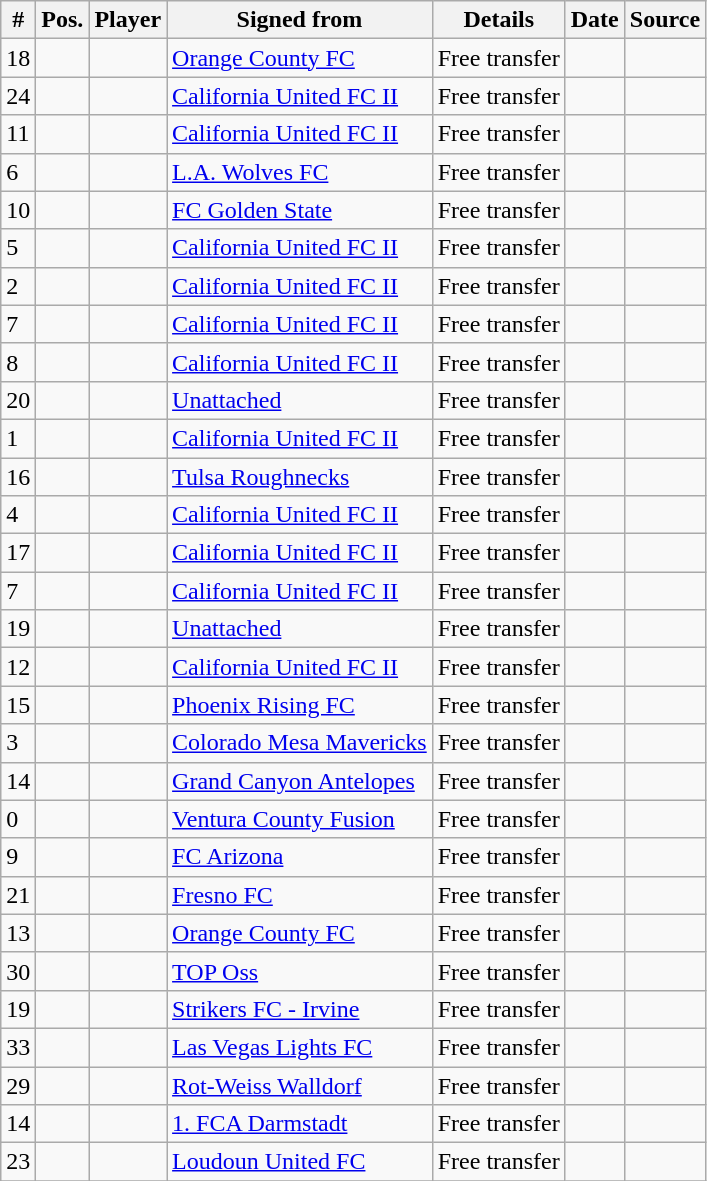<table class="wikitable mw-collapsible mw-collapsed">
<tr>
<th>#</th>
<th>Pos.</th>
<th>Player</th>
<th>Signed from</th>
<th>Details</th>
<th>Date</th>
<th>Source</th>
</tr>
<tr>
<td>18</td>
<td></td>
<td></td>
<td><a href='#'>Orange County FC</a></td>
<td>Free transfer</td>
<td></td>
<td></td>
</tr>
<tr>
<td>24</td>
<td></td>
<td></td>
<td><a href='#'>California United FC II</a></td>
<td>Free transfer</td>
<td></td>
<td></td>
</tr>
<tr>
<td>11</td>
<td></td>
<td></td>
<td><a href='#'>California United FC II</a></td>
<td>Free transfer</td>
<td></td>
<td></td>
</tr>
<tr>
<td>6</td>
<td></td>
<td></td>
<td><a href='#'>L.A. Wolves FC</a></td>
<td>Free transfer</td>
<td></td>
<td></td>
</tr>
<tr>
<td>10</td>
<td></td>
<td></td>
<td><a href='#'>FC Golden State</a></td>
<td>Free transfer</td>
<td></td>
<td></td>
</tr>
<tr>
<td>5</td>
<td></td>
<td></td>
<td><a href='#'>California United FC II</a></td>
<td>Free transfer</td>
<td></td>
<td></td>
</tr>
<tr>
<td>2</td>
<td></td>
<td></td>
<td><a href='#'>California United FC II</a></td>
<td>Free transfer</td>
<td></td>
<td></td>
</tr>
<tr>
<td>7</td>
<td></td>
<td></td>
<td><a href='#'>California United FC II</a></td>
<td>Free transfer</td>
<td></td>
<td></td>
</tr>
<tr>
<td>8</td>
<td></td>
<td></td>
<td><a href='#'>California United FC II</a></td>
<td>Free transfer</td>
<td></td>
<td></td>
</tr>
<tr>
<td>20</td>
<td></td>
<td></td>
<td><a href='#'>Unattached</a></td>
<td>Free transfer</td>
<td></td>
<td></td>
</tr>
<tr>
<td>1</td>
<td></td>
<td></td>
<td><a href='#'>California United FC II</a></td>
<td>Free transfer</td>
<td></td>
<td></td>
</tr>
<tr>
<td>16</td>
<td></td>
<td></td>
<td><a href='#'>Tulsa Roughnecks</a></td>
<td>Free transfer</td>
<td></td>
<td></td>
</tr>
<tr>
<td>4</td>
<td></td>
<td></td>
<td><a href='#'>California United FC II</a></td>
<td>Free transfer</td>
<td></td>
<td></td>
</tr>
<tr>
<td>17</td>
<td></td>
<td></td>
<td><a href='#'>California United FC II</a></td>
<td>Free transfer</td>
<td></td>
<td></td>
</tr>
<tr>
<td>7</td>
<td></td>
<td></td>
<td><a href='#'>California United FC II</a></td>
<td>Free transfer</td>
<td></td>
<td></td>
</tr>
<tr>
<td>19</td>
<td></td>
<td></td>
<td><a href='#'>Unattached</a></td>
<td>Free transfer</td>
<td></td>
<td></td>
</tr>
<tr>
<td>12</td>
<td></td>
<td></td>
<td><a href='#'>California United FC II</a></td>
<td>Free transfer</td>
<td></td>
<td></td>
</tr>
<tr>
<td>15</td>
<td></td>
<td></td>
<td><a href='#'>Phoenix Rising FC</a></td>
<td>Free transfer</td>
<td></td>
<td></td>
</tr>
<tr>
<td>3</td>
<td></td>
<td></td>
<td><a href='#'>Colorado Mesa Mavericks</a></td>
<td>Free transfer</td>
<td></td>
<td></td>
</tr>
<tr>
<td>14</td>
<td></td>
<td></td>
<td><a href='#'>Grand Canyon Antelopes</a></td>
<td>Free transfer</td>
<td></td>
<td></td>
</tr>
<tr>
<td>0</td>
<td></td>
<td></td>
<td><a href='#'>Ventura County Fusion</a></td>
<td>Free transfer</td>
<td></td>
<td></td>
</tr>
<tr>
<td>9</td>
<td></td>
<td></td>
<td><a href='#'>FC Arizona</a></td>
<td>Free transfer</td>
<td></td>
<td></td>
</tr>
<tr>
<td>21</td>
<td></td>
<td></td>
<td><a href='#'>Fresno FC</a></td>
<td>Free transfer</td>
<td></td>
<td></td>
</tr>
<tr>
<td>13</td>
<td></td>
<td></td>
<td><a href='#'>Orange County FC</a></td>
<td>Free transfer</td>
<td></td>
<td></td>
</tr>
<tr>
<td>30</td>
<td></td>
<td></td>
<td> <a href='#'>TOP Oss</a></td>
<td>Free transfer</td>
<td></td>
<td></td>
</tr>
<tr>
<td>19</td>
<td></td>
<td></td>
<td><a href='#'>Strikers FC - Irvine</a></td>
<td>Free transfer</td>
<td></td>
<td></td>
</tr>
<tr>
<td>33</td>
<td></td>
<td></td>
<td><a href='#'>Las Vegas Lights FC</a></td>
<td>Free transfer</td>
<td></td>
<td></td>
</tr>
<tr>
<td>29</td>
<td></td>
<td></td>
<td> <a href='#'>Rot-Weiss Walldorf</a></td>
<td>Free transfer</td>
<td></td>
<td></td>
</tr>
<tr>
<td>14</td>
<td></td>
<td></td>
<td> <a href='#'>1. FCA Darmstadt</a></td>
<td>Free transfer</td>
<td></td>
<td></td>
</tr>
<tr>
<td>23</td>
<td></td>
<td></td>
<td><a href='#'>Loudoun United FC</a></td>
<td>Free transfer</td>
<td></td>
<td></td>
</tr>
<tr>
</tr>
</table>
